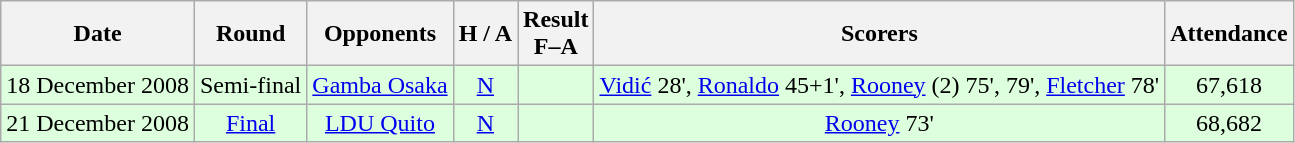<table class="wikitable" style="text-align:center">
<tr>
<th>Date</th>
<th>Round</th>
<th>Opponents</th>
<th>H / A</th>
<th>Result<br>F–A</th>
<th>Scorers</th>
<th>Attendance</th>
</tr>
<tr bgcolor="#ddffdd">
<td>18 December 2008</td>
<td>Semi-final</td>
<td><a href='#'>Gamba Osaka</a></td>
<td><a href='#'>N</a></td>
<td></td>
<td><a href='#'>Vidić</a> 28', <a href='#'>Ronaldo</a> 45+1', <a href='#'>Rooney</a> (2) 75', 79', <a href='#'>Fletcher</a> 78'</td>
<td>67,618</td>
</tr>
<tr bgcolor="#ddffdd">
<td>21 December 2008</td>
<td><a href='#'>Final</a></td>
<td><a href='#'>LDU Quito</a></td>
<td><a href='#'>N</a></td>
<td></td>
<td><a href='#'>Rooney</a> 73'</td>
<td>68,682</td>
</tr>
</table>
